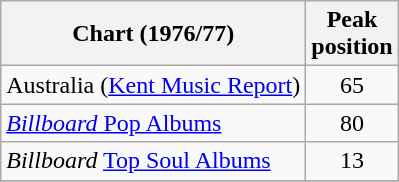<table class="wikitable">
<tr>
<th>Chart (1976/77)</th>
<th>Peak<br>position</th>
</tr>
<tr>
<td>Australia (<a href='#'>Kent Music Report</a>)</td>
<td style="text-align:center;">65</td>
</tr>
<tr>
<td><a href='#'><em>Billboard</em> Pop Albums</a></td>
<td align=center>80</td>
</tr>
<tr>
<td><em>Billboard</em> <a href='#'>Top Soul Albums</a></td>
<td align=center>13</td>
</tr>
<tr>
</tr>
</table>
